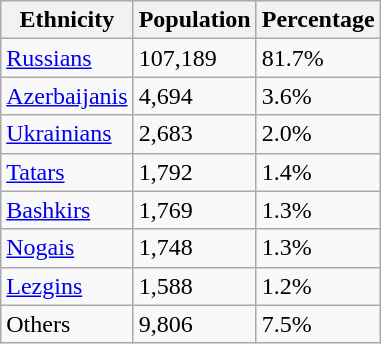<table class="wikitable">
<tr>
<th>Ethnicity</th>
<th>Population</th>
<th>Percentage</th>
</tr>
<tr>
<td><a href='#'>Russians</a></td>
<td>107,189</td>
<td>81.7%</td>
</tr>
<tr>
<td><a href='#'>Azerbaijanis</a></td>
<td>4,694</td>
<td>3.6%</td>
</tr>
<tr>
<td><a href='#'>Ukrainians</a></td>
<td>2,683</td>
<td>2.0%</td>
</tr>
<tr>
<td><a href='#'>Tatars</a></td>
<td>1,792</td>
<td>1.4%</td>
</tr>
<tr>
<td><a href='#'>Bashkirs</a></td>
<td>1,769</td>
<td>1.3%</td>
</tr>
<tr>
<td><a href='#'>Nogais</a></td>
<td>1,748</td>
<td>1.3%</td>
</tr>
<tr>
<td><a href='#'>Lezgins</a></td>
<td>1,588</td>
<td>1.2%</td>
</tr>
<tr>
<td>Others</td>
<td>9,806</td>
<td>7.5%</td>
</tr>
</table>
